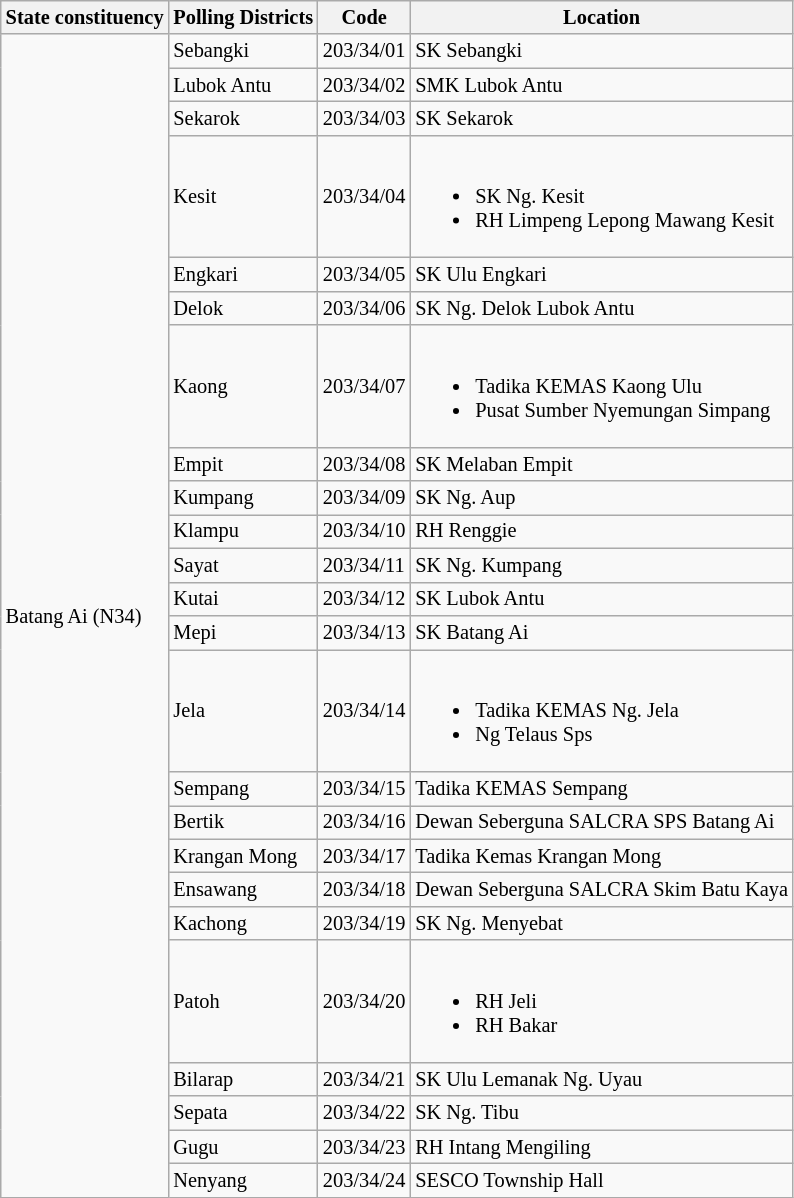<table class="wikitable sortable mw-collapsible" style="white-space:nowrap;font-size:85%">
<tr>
<th>State constituency</th>
<th>Polling Districts</th>
<th>Code</th>
<th>Location</th>
</tr>
<tr>
<td rowspan="24">Batang Ai (N34)</td>
<td>Sebangki</td>
<td>203/34/01</td>
<td>SK Sebangki</td>
</tr>
<tr>
<td>Lubok Antu</td>
<td>203/34/02</td>
<td>SMK Lubok Antu</td>
</tr>
<tr>
<td>Sekarok</td>
<td>203/34/03</td>
<td>SK Sekarok</td>
</tr>
<tr>
<td>Kesit</td>
<td>203/34/04</td>
<td><br><ul><li>SK Ng. Kesit</li><li>RH Limpeng Lepong Mawang Kesit</li></ul></td>
</tr>
<tr>
<td>Engkari</td>
<td>203/34/05</td>
<td>SK Ulu Engkari</td>
</tr>
<tr>
<td>Delok</td>
<td>203/34/06</td>
<td>SK Ng. Delok Lubok Antu</td>
</tr>
<tr>
<td>Kaong</td>
<td>203/34/07</td>
<td><br><ul><li>Tadika KEMAS Kaong Ulu</li><li>Pusat Sumber Nyemungan Simpang</li></ul></td>
</tr>
<tr>
<td>Empit</td>
<td>203/34/08</td>
<td>SK Melaban Empit</td>
</tr>
<tr>
<td>Kumpang</td>
<td>203/34/09</td>
<td>SK Ng. Aup</td>
</tr>
<tr>
<td>Klampu</td>
<td>203/34/10</td>
<td>RH Renggie</td>
</tr>
<tr>
<td>Sayat</td>
<td>203/34/11</td>
<td>SK Ng. Kumpang</td>
</tr>
<tr>
<td>Kutai</td>
<td>203/34/12</td>
<td>SK Lubok Antu</td>
</tr>
<tr>
<td>Mepi</td>
<td>203/34/13</td>
<td>SK Batang Ai</td>
</tr>
<tr>
<td>Jela</td>
<td>203/34/14</td>
<td><br><ul><li>Tadika KEMAS Ng. Jela</li><li>Ng Telaus Sps</li></ul></td>
</tr>
<tr>
<td>Sempang</td>
<td>203/34/15</td>
<td>Tadika KEMAS Sempang</td>
</tr>
<tr>
<td>Bertik</td>
<td>203/34/16</td>
<td>Dewan Seberguna SALCRA SPS Batang Ai</td>
</tr>
<tr>
<td>Krangan Mong</td>
<td>203/34/17</td>
<td>Tadika Kemas Krangan Mong</td>
</tr>
<tr>
<td>Ensawang</td>
<td>203/34/18</td>
<td>Dewan Seberguna SALCRA Skim Batu Kaya</td>
</tr>
<tr>
<td>Kachong</td>
<td>203/34/19</td>
<td>SK Ng. Menyebat</td>
</tr>
<tr>
<td>Patoh</td>
<td>203/34/20</td>
<td><br><ul><li>RH Jeli</li><li>RH Bakar</li></ul></td>
</tr>
<tr>
<td>Bilarap</td>
<td>203/34/21</td>
<td>SK Ulu Lemanak Ng. Uyau</td>
</tr>
<tr>
<td>Sepata</td>
<td>203/34/22</td>
<td>SK Ng. Tibu</td>
</tr>
<tr>
<td>Gugu</td>
<td>203/34/23</td>
<td>RH Intang Mengiling</td>
</tr>
<tr>
<td>Nenyang</td>
<td>203/34/24</td>
<td>SESCO Township Hall</td>
</tr>
</table>
